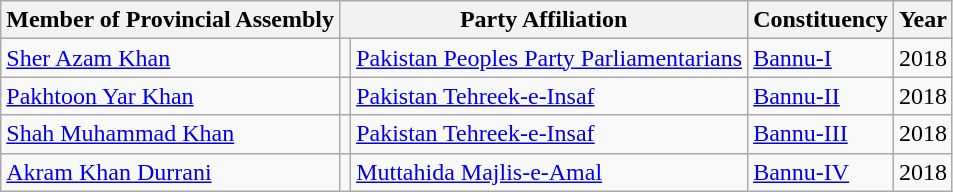<table class="wikitable sortable">
<tr>
<th>Member of Provincial Assembly</th>
<th colspan="2">Party Affiliation</th>
<th>Constituency</th>
<th>Year</th>
</tr>
<tr>
<td><a href='#'>Sher Azam Khan</a></td>
<td bgcolor=></td>
<td><a href='#'>Pakistan Peoples Party Parliamentarians</a></td>
<td><a href='#'>Bannu-I</a></td>
<td>2018</td>
</tr>
<tr>
<td><a href='#'>Pakhtoon Yar Khan</a></td>
<td bgcolor=></td>
<td><a href='#'>Pakistan Tehreek-e-Insaf</a></td>
<td><a href='#'>Bannu-II</a></td>
<td>2018</td>
</tr>
<tr>
<td><a href='#'>Shah Muhammad Khan</a></td>
<td bgcolor=></td>
<td><a href='#'>Pakistan Tehreek-e-Insaf</a></td>
<td><a href='#'>Bannu-III</a></td>
<td>2018</td>
</tr>
<tr>
<td><a href='#'>Akram Khan Durrani</a></td>
<td bgcolor=></td>
<td><a href='#'>Muttahida Majlis-e-Amal</a></td>
<td><a href='#'>Bannu-IV</a></td>
<td>2018</td>
</tr>
</table>
